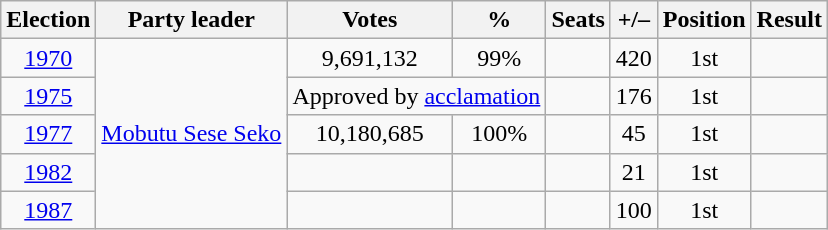<table class=wikitable style=text-align:center>
<tr>
<th>Election</th>
<th>Party leader</th>
<th>Votes</th>
<th>%</th>
<th>Seats</th>
<th>+/–</th>
<th>Position</th>
<th>Result</th>
</tr>
<tr>
<td><a href='#'>1970</a></td>
<td rowspan="5"><a href='#'>Mobutu Sese Seko</a></td>
<td>9,691,132</td>
<td>99%</td>
<td></td>
<td> 420</td>
<td> 1st</td>
<td></td>
</tr>
<tr>
<td><a href='#'>1975</a></td>
<td colspan="2">Approved by <a href='#'>acclamation</a></td>
<td></td>
<td> 176</td>
<td> 1st</td>
<td></td>
</tr>
<tr>
<td><a href='#'>1977</a></td>
<td>10,180,685</td>
<td>100%</td>
<td></td>
<td> 45</td>
<td> 1st</td>
<td></td>
</tr>
<tr>
<td><a href='#'>1982</a></td>
<td></td>
<td></td>
<td></td>
<td> 21</td>
<td> 1st</td>
<td></td>
</tr>
<tr>
<td><a href='#'>1987</a></td>
<td></td>
<td></td>
<td></td>
<td> 100</td>
<td> 1st</td>
<td></td>
</tr>
</table>
